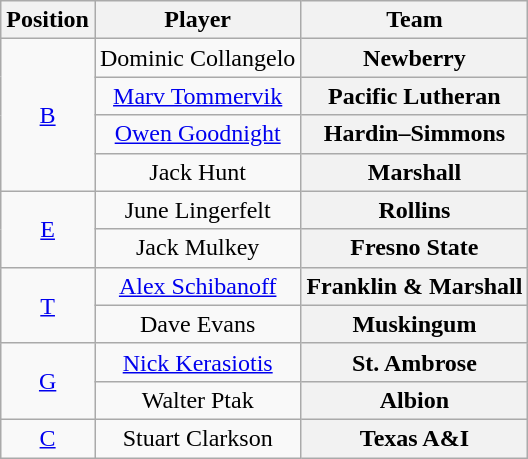<table class="wikitable">
<tr>
<th>Position</th>
<th>Player</th>
<th>Team</th>
</tr>
<tr style="text-align:center;">
<td rowspan="4"><a href='#'>B</a></td>
<td>Dominic Collangelo</td>
<th Style = >Newberry</th>
</tr>
<tr style="text-align:center;">
<td><a href='#'>Marv Tommervik</a></td>
<th Style = >Pacific Lutheran</th>
</tr>
<tr style="text-align:center;">
<td><a href='#'>Owen Goodnight</a></td>
<th Style = >Hardin–Simmons</th>
</tr>
<tr style="text-align:center;">
<td>Jack Hunt</td>
<th Style = >Marshall</th>
</tr>
<tr style="text-align:center;">
<td rowspan="2"><a href='#'>E</a></td>
<td>June Lingerfelt</td>
<th Style = >Rollins</th>
</tr>
<tr style="text-align:center;">
<td>Jack Mulkey</td>
<th Style = >Fresno State</th>
</tr>
<tr style="text-align:center;">
<td rowspan="2"><a href='#'>T</a></td>
<td><a href='#'>Alex Schibanoff</a></td>
<th Style = >Franklin & Marshall</th>
</tr>
<tr style="text-align:center;">
<td>Dave Evans</td>
<th Style = >Muskingum</th>
</tr>
<tr style="text-align:center;">
<td rowspan="2"><a href='#'>G</a></td>
<td><a href='#'>Nick Kerasiotis</a></td>
<th Style = >St. Ambrose</th>
</tr>
<tr style="text-align:center;">
<td>Walter Ptak</td>
<th Style = >Albion</th>
</tr>
<tr style="text-align:center;">
<td><a href='#'>C</a></td>
<td>Stuart Clarkson</td>
<th Style = >Texas A&I</th>
</tr>
</table>
